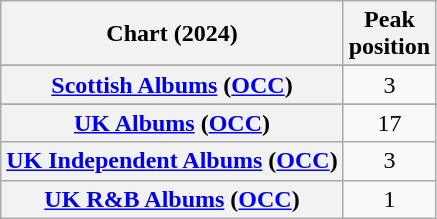<table class="wikitable sortable plainrowheaders" style="text-align:center">
<tr>
<th scope="col">Chart (2024)</th>
<th scope="col">Peak<br>position</th>
</tr>
<tr>
</tr>
<tr>
</tr>
<tr>
</tr>
<tr>
<th scope="row"><a href='#'>Scottish Albums</a> (<a href='#'>OCC</a>)</th>
<td>3</td>
</tr>
<tr>
</tr>
<tr>
</tr>
<tr>
<th scope="row"><a href='#'>UK Albums</a> (<a href='#'>OCC</a>)</th>
<td>17</td>
</tr>
<tr>
<th scope="row"><a href='#'>UK Independent Albums</a> (<a href='#'>OCC</a>)</th>
<td>3</td>
</tr>
<tr>
<th scope="row"><a href='#'>UK R&B Albums</a> (<a href='#'>OCC</a>)</th>
<td>1</td>
</tr>
</table>
